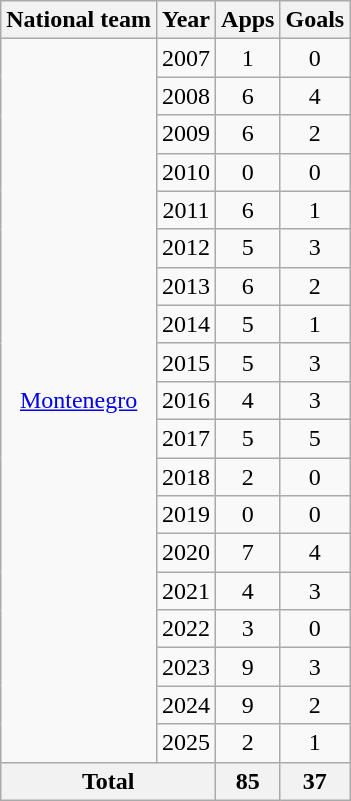<table class="wikitable" style="text-align:center">
<tr>
<th>National team</th>
<th>Year</th>
<th>Apps</th>
<th>Goals</th>
</tr>
<tr>
<td rowspan="19"><a href='#'>Montenegro</a></td>
<td>2007</td>
<td>1</td>
<td>0</td>
</tr>
<tr>
<td>2008</td>
<td>6</td>
<td>4</td>
</tr>
<tr>
<td>2009</td>
<td>6</td>
<td>2</td>
</tr>
<tr>
<td>2010</td>
<td>0</td>
<td>0</td>
</tr>
<tr>
<td>2011</td>
<td>6</td>
<td>1</td>
</tr>
<tr>
<td>2012</td>
<td>5</td>
<td>3</td>
</tr>
<tr>
<td>2013</td>
<td>6</td>
<td>2</td>
</tr>
<tr>
<td>2014</td>
<td>5</td>
<td>1</td>
</tr>
<tr>
<td>2015</td>
<td>5</td>
<td>3</td>
</tr>
<tr>
<td>2016</td>
<td>4</td>
<td>3</td>
</tr>
<tr>
<td>2017</td>
<td>5</td>
<td>5</td>
</tr>
<tr>
<td>2018</td>
<td>2</td>
<td>0</td>
</tr>
<tr>
<td>2019</td>
<td>0</td>
<td>0</td>
</tr>
<tr>
<td>2020</td>
<td>7</td>
<td>4</td>
</tr>
<tr>
<td>2021</td>
<td>4</td>
<td>3</td>
</tr>
<tr>
<td>2022</td>
<td>3</td>
<td>0</td>
</tr>
<tr>
<td>2023</td>
<td>9</td>
<td>3</td>
</tr>
<tr>
<td>2024</td>
<td>9</td>
<td>2</td>
</tr>
<tr>
<td>2025</td>
<td>2</td>
<td>1</td>
</tr>
<tr>
<th colspan=2>Total</th>
<th>85</th>
<th>37</th>
</tr>
</table>
